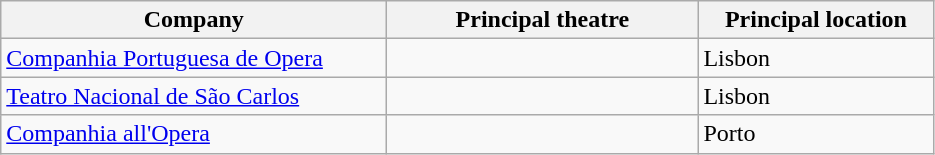<table class="wikitable">
<tr>
<th width=250>Company</th>
<th width=200>Principal theatre</th>
<th width=150>Principal location</th>
</tr>
<tr>
<td><a href='#'>Companhia Portuguesa de Opera</a></td>
<td></td>
<td>Lisbon</td>
</tr>
<tr>
<td><a href='#'>Teatro Nacional de São Carlos</a></td>
<td></td>
<td>Lisbon</td>
</tr>
<tr>
<td><a href='#'>Companhia all'Opera</a></td>
<td></td>
<td>Porto</td>
</tr>
</table>
